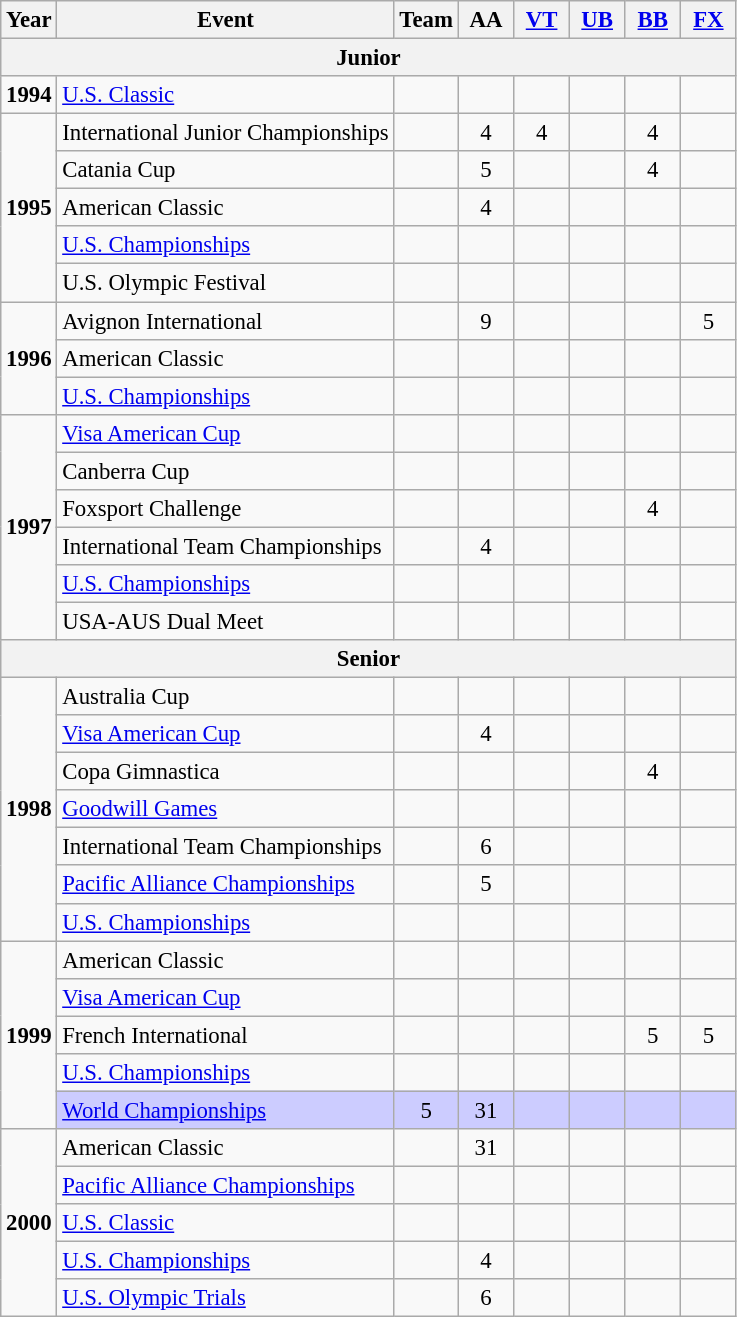<table class="wikitable" style="text-align:center; font-size:95%;">
<tr>
<th align=center>Year</th>
<th align=center>Event</th>
<th style="width:30px;">Team</th>
<th style="width:30px;">AA</th>
<th style="width:30px;"><a href='#'>VT</a></th>
<th style="width:30px;"><a href='#'>UB</a></th>
<th style="width:30px;"><a href='#'>BB</a></th>
<th style="width:30px;"><a href='#'>FX</a></th>
</tr>
<tr>
<th colspan="8"><strong>Junior</strong></th>
</tr>
<tr>
<td rowspan="1"><strong>1994</strong></td>
<td align=left><a href='#'>U.S. Classic</a></td>
<td></td>
<td></td>
<td></td>
<td></td>
<td></td>
<td></td>
</tr>
<tr>
<td rowspan="5"><strong>1995</strong></td>
<td align=left>International Junior Championships</td>
<td></td>
<td>4</td>
<td>4</td>
<td></td>
<td>4</td>
<td></td>
</tr>
<tr>
<td align=left>Catania Cup</td>
<td></td>
<td>5</td>
<td></td>
<td></td>
<td>4</td>
<td></td>
</tr>
<tr>
<td align=left>American Classic</td>
<td></td>
<td>4</td>
<td></td>
<td></td>
<td></td>
<td></td>
</tr>
<tr>
<td align=left><a href='#'>U.S. Championships</a></td>
<td></td>
<td></td>
<td></td>
<td></td>
<td></td>
<td></td>
</tr>
<tr>
<td align=left>U.S. Olympic Festival</td>
<td></td>
<td></td>
<td></td>
<td></td>
<td></td>
<td></td>
</tr>
<tr>
<td rowspan="3"><strong>1996</strong></td>
<td align=left>Avignon International</td>
<td></td>
<td>9</td>
<td></td>
<td></td>
<td></td>
<td>5</td>
</tr>
<tr>
<td align=left>American Classic</td>
<td></td>
<td></td>
<td></td>
<td></td>
<td></td>
<td></td>
</tr>
<tr>
<td align=left><a href='#'>U.S. Championships</a></td>
<td></td>
<td></td>
<td></td>
<td></td>
<td></td>
<td></td>
</tr>
<tr>
<td rowspan="6"><strong>1997</strong></td>
<td align=left><a href='#'>Visa American Cup</a></td>
<td></td>
<td></td>
<td></td>
<td></td>
<td></td>
<td></td>
</tr>
<tr>
<td align=left>Canberra Cup</td>
<td></td>
<td></td>
<td></td>
<td></td>
<td></td>
<td></td>
</tr>
<tr>
<td align=left>Foxsport Challenge</td>
<td></td>
<td></td>
<td></td>
<td></td>
<td>4</td>
<td></td>
</tr>
<tr>
<td align=left>International Team Championships</td>
<td></td>
<td>4</td>
<td></td>
<td></td>
<td></td>
<td></td>
</tr>
<tr>
<td align=left><a href='#'>U.S. Championships</a></td>
<td></td>
<td></td>
<td></td>
<td></td>
<td></td>
<td></td>
</tr>
<tr>
<td align=left>USA-AUS Dual Meet</td>
<td></td>
<td></td>
<td></td>
<td></td>
<td></td>
<td></td>
</tr>
<tr>
<th colspan="8"><strong>Senior</strong></th>
</tr>
<tr>
<td rowspan="7"><strong>1998</strong></td>
<td align=left>Australia Cup</td>
<td></td>
<td></td>
<td></td>
<td></td>
<td></td>
<td></td>
</tr>
<tr>
<td align=left><a href='#'>Visa American Cup</a></td>
<td></td>
<td>4</td>
<td></td>
<td></td>
<td></td>
<td></td>
</tr>
<tr>
<td align=left>Copa Gimnastica</td>
<td></td>
<td></td>
<td></td>
<td></td>
<td>4</td>
<td></td>
</tr>
<tr>
<td align=left><a href='#'>Goodwill Games</a></td>
<td></td>
<td></td>
<td></td>
<td></td>
<td></td>
<td></td>
</tr>
<tr>
<td align=left>International Team Championships</td>
<td></td>
<td>6</td>
<td></td>
<td></td>
<td></td>
<td></td>
</tr>
<tr>
<td align=left><a href='#'>Pacific Alliance Championships</a></td>
<td></td>
<td>5</td>
<td></td>
<td></td>
<td></td>
<td></td>
</tr>
<tr>
<td align=left><a href='#'>U.S. Championships</a></td>
<td></td>
<td></td>
<td></td>
<td></td>
<td></td>
<td></td>
</tr>
<tr>
<td rowspan="5"><strong>1999</strong></td>
<td align=left>American Classic</td>
<td></td>
<td></td>
<td></td>
<td></td>
<td></td>
<td></td>
</tr>
<tr>
<td align=left><a href='#'>Visa American Cup</a></td>
<td></td>
<td></td>
<td></td>
<td></td>
<td></td>
<td></td>
</tr>
<tr>
<td align=left>French International</td>
<td></td>
<td></td>
<td></td>
<td></td>
<td>5</td>
<td>5</td>
</tr>
<tr>
<td align=left><a href='#'>U.S. Championships</a></td>
<td></td>
<td></td>
<td></td>
<td></td>
<td></td>
<td></td>
</tr>
<tr bgcolor=#CCCCFF>
<td align=left><a href='#'>World Championships</a></td>
<td>5</td>
<td>31</td>
<td></td>
<td></td>
<td></td>
<td></td>
</tr>
<tr>
<td rowspan="5"><strong>2000</strong></td>
<td align=left>American Classic</td>
<td></td>
<td>31</td>
<td></td>
<td></td>
<td></td>
<td></td>
</tr>
<tr>
<td align=left><a href='#'>Pacific Alliance Championships</a></td>
<td></td>
<td></td>
<td></td>
<td></td>
<td></td>
<td></td>
</tr>
<tr>
<td align=left><a href='#'>U.S. Classic</a></td>
<td></td>
<td></td>
<td></td>
<td></td>
<td></td>
<td></td>
</tr>
<tr>
<td align=left><a href='#'>U.S. Championships</a></td>
<td></td>
<td>4</td>
<td></td>
<td></td>
<td></td>
<td></td>
</tr>
<tr>
<td align=left><a href='#'>U.S. Olympic Trials</a></td>
<td></td>
<td>6</td>
<td></td>
<td></td>
<td></td>
<td></td>
</tr>
</table>
